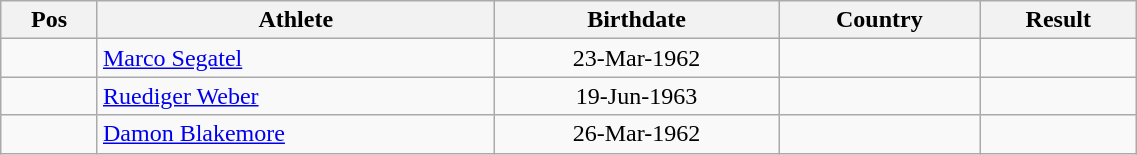<table class="wikitable"  style="text-align:center; width:60%;">
<tr>
<th>Pos</th>
<th>Athlete</th>
<th>Birthdate</th>
<th>Country</th>
<th>Result</th>
</tr>
<tr>
<td align=center></td>
<td align=left><a href='#'>Marco Segatel</a></td>
<td>23-Mar-1962</td>
<td align=left></td>
<td></td>
</tr>
<tr>
<td align=center></td>
<td align=left><a href='#'>Ruediger Weber</a></td>
<td>19-Jun-1963</td>
<td align=left></td>
<td></td>
</tr>
<tr>
<td align=center></td>
<td align=left><a href='#'>Damon Blakemore</a></td>
<td>26-Mar-1962</td>
<td align=left></td>
<td></td>
</tr>
</table>
